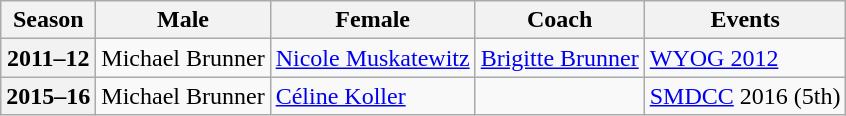<table class="wikitable">
<tr>
<th scope="col">Season</th>
<th scope="col">Male</th>
<th scope="col">Female</th>
<th scope="col">Coach</th>
<th scope="col">Events</th>
</tr>
<tr>
<th scope="row">2011–12</th>
<td>Michael Brunner</td>
<td><a href='#'>Nicole Muskatewitz</a></td>
<td><a href='#'>Brigitte Brunner</a></td>
<td><a href='#'>WYOG 2012</a> </td>
</tr>
<tr>
<th scope="row">2015–16</th>
<td>Michael Brunner</td>
<td><a href='#'>Céline Koller</a></td>
<td></td>
<td><a href='#'>SMDCC</a> 2016 (5th)</td>
</tr>
</table>
